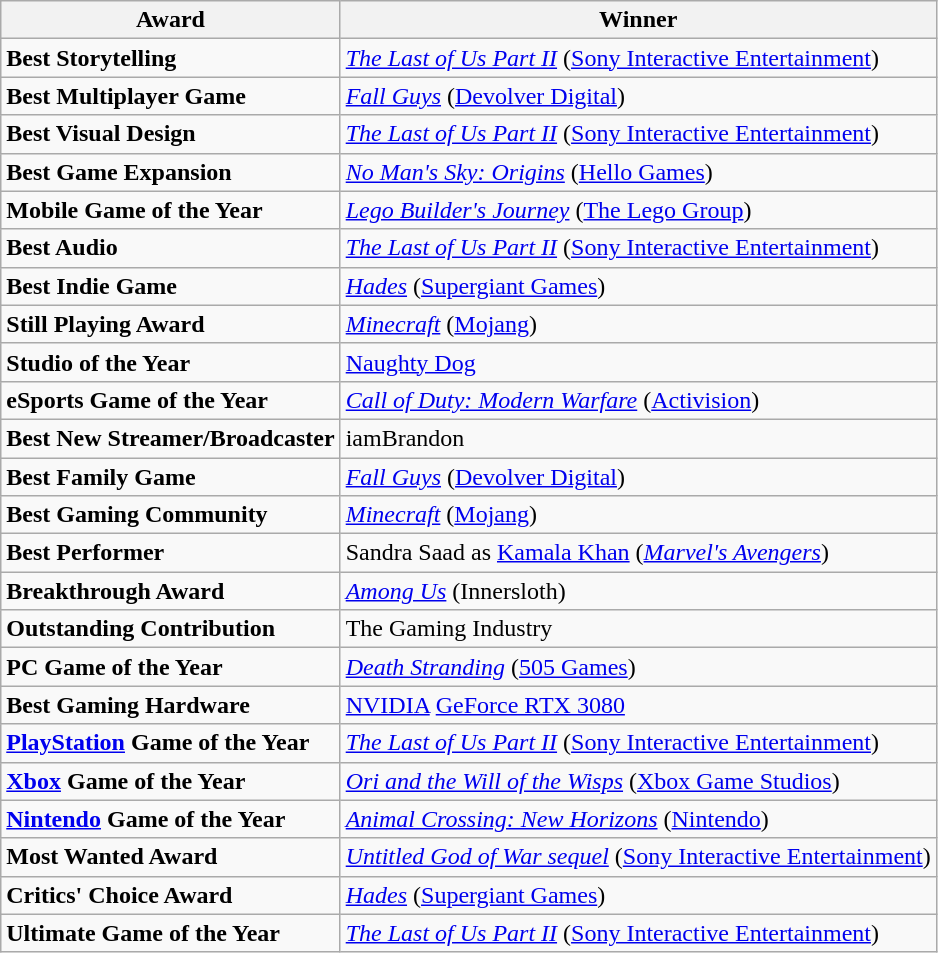<table class="wikitable">
<tr>
<th><strong>Award</strong></th>
<th><strong>Winner</strong></th>
</tr>
<tr>
<td><strong>Best Storytelling</strong></td>
<td><em><a href='#'>The Last of Us Part II</a></em> (<a href='#'>Sony Interactive Entertainment</a>)</td>
</tr>
<tr>
<td><strong>Best Multiplayer Game</strong></td>
<td><em><a href='#'>Fall Guys</a></em> (<a href='#'>Devolver Digital</a>)</td>
</tr>
<tr>
<td><strong>Best Visual Design</strong></td>
<td><em><a href='#'>The Last of Us Part II</a></em> (<a href='#'>Sony Interactive Entertainment</a>)</td>
</tr>
<tr>
<td><strong>Best Game Expansion</strong></td>
<td><em><a href='#'>No Man's Sky: Origins</a></em> (<a href='#'>Hello Games</a>)</td>
</tr>
<tr>
<td><strong>Mobile Game of the Year</strong></td>
<td><em><a href='#'>Lego Builder's Journey</a></em> (<a href='#'>The Lego Group</a>)</td>
</tr>
<tr>
<td><strong>Best Audio</strong></td>
<td><em><a href='#'>The Last of Us Part II</a></em> (<a href='#'>Sony Interactive Entertainment</a>)</td>
</tr>
<tr>
<td><strong>Best Indie Game</strong></td>
<td><em><a href='#'>Hades</a></em> (<a href='#'>Supergiant Games</a>)</td>
</tr>
<tr>
<td><strong>Still Playing Award</strong></td>
<td><em><a href='#'>Minecraft</a></em> (<a href='#'>Mojang</a>)</td>
</tr>
<tr>
<td><strong>Studio of the Year</strong></td>
<td><a href='#'>Naughty Dog</a></td>
</tr>
<tr>
<td><strong>eSports Game of the Year</strong></td>
<td><em><a href='#'>Call of Duty: Modern Warfare</a></em> (<a href='#'>Activision</a>)</td>
</tr>
<tr>
<td><strong>Best New Streamer/Broadcaster</strong></td>
<td>iamBrandon</td>
</tr>
<tr>
<td><strong>Best Family Game</strong></td>
<td><em><a href='#'>Fall Guys</a></em> (<a href='#'>Devolver Digital</a>)</td>
</tr>
<tr>
<td><strong>Best Gaming Community</strong></td>
<td><em><a href='#'>Minecraft</a></em> (<a href='#'>Mojang</a>)</td>
</tr>
<tr>
<td><strong>Best Performer</strong></td>
<td>Sandra Saad as <a href='#'>Kamala Khan</a> (<em><a href='#'>Marvel's Avengers</a></em>)</td>
</tr>
<tr>
<td><strong>Breakthrough Award</strong></td>
<td><em><a href='#'>Among Us</a></em> (Innersloth)</td>
</tr>
<tr>
<td><strong>Outstanding Contribution</strong></td>
<td>The Gaming Industry</td>
</tr>
<tr>
<td><strong>PC Game of the Year</strong></td>
<td><em><a href='#'>Death Stranding</a></em> (<a href='#'>505 Games</a>)</td>
</tr>
<tr>
<td><strong>Best Gaming Hardware</strong></td>
<td><a href='#'>NVIDIA</a> <a href='#'>GeForce RTX 3080</a></td>
</tr>
<tr>
<td><strong><a href='#'>PlayStation</a> Game of the Year</strong></td>
<td><em><a href='#'>The Last of Us Part II</a></em> (<a href='#'>Sony Interactive Entertainment</a>)</td>
</tr>
<tr>
<td><strong><a href='#'>Xbox</a> Game of the Year</strong></td>
<td><em><a href='#'>Ori and the Will of the Wisps</a></em> (<a href='#'>Xbox Game Studios</a>)</td>
</tr>
<tr>
<td><strong><a href='#'>Nintendo</a> Game of the Year</strong></td>
<td><em><a href='#'>Animal Crossing: New Horizons</a></em> (<a href='#'>Nintendo</a>)</td>
</tr>
<tr>
<td><strong>Most Wanted Award</strong></td>
<td><em><a href='#'>Untitled God of War sequel</a></em> (<a href='#'>Sony Interactive Entertainment</a>)</td>
</tr>
<tr>
<td><strong>Critics' Choice Award</strong></td>
<td><em><a href='#'>Hades</a></em> (<a href='#'>Supergiant Games</a>)</td>
</tr>
<tr>
<td><strong>Ultimate Game of the Year</strong></td>
<td><em><a href='#'>The Last of Us Part II</a></em> (<a href='#'>Sony Interactive Entertainment</a>)</td>
</tr>
</table>
